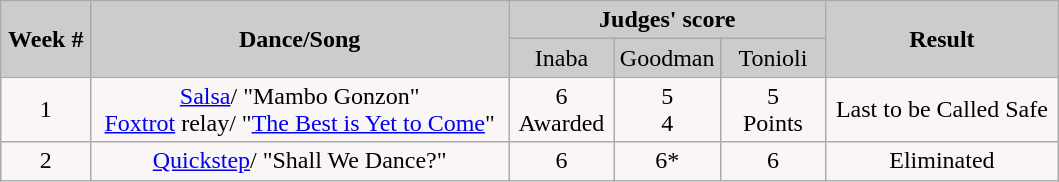<table class="wikitable" style="float:left;">
<tr style="text-align:Center; background:#ccc;">
<td rowspan="2"><strong>Week #</strong></td>
<td rowspan="2"><strong>Dance/Song</strong></td>
<td colspan="3"><strong>Judges' score</strong></td>
<td rowspan="2"><strong>Result</strong></td>
</tr>
<tr style="text-align:center; background:#ccc;">
<td style="width:10%; ">Inaba</td>
<td style="width:10%; ">Goodman</td>
<td style="width:10%; ">Tonioli</td>
</tr>
<tr style="text-align:center; background:#faf6f6;">
<td>1</td>
<td><a href='#'>Salsa</a>/ "Mambo Gonzon"<br><a href='#'>Foxtrot</a> relay/ "<a href='#'>The Best is Yet to Come</a>"</td>
<td>6<br>Awarded</td>
<td>5<br>4</td>
<td>5<br>Points</td>
<td>Last to be Called Safe</td>
</tr>
<tr style="text-align:center; background:#faf6f6;">
<td>2</td>
<td><a href='#'>Quickstep</a>/ "Shall We Dance?"</td>
<td>6</td>
<td>6*</td>
<td>6</td>
<td>Eliminated</td>
</tr>
</table>
